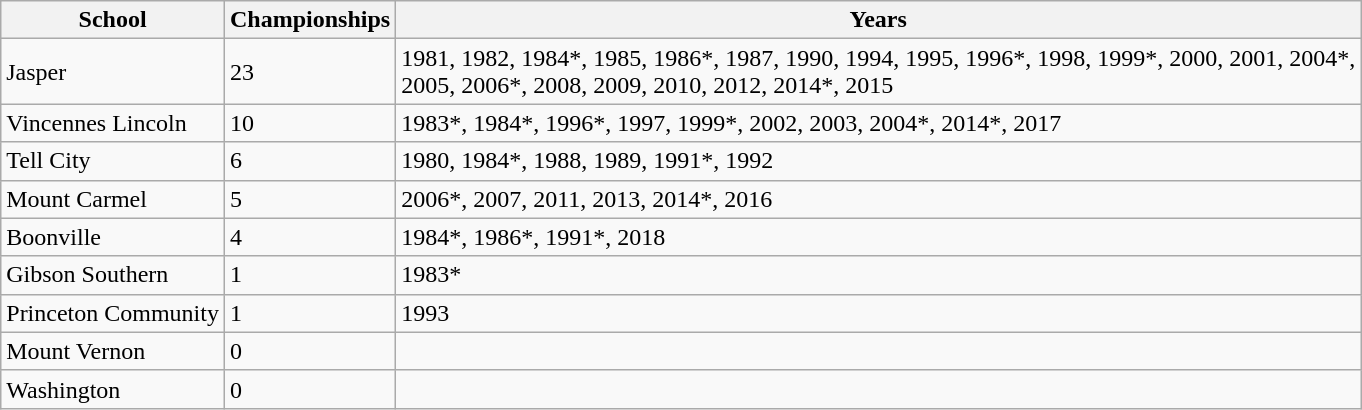<table class="wikitable">
<tr>
<th>School</th>
<th>Championships</th>
<th>Years</th>
</tr>
<tr>
<td>Jasper</td>
<td>23</td>
<td>1981, 1982, 1984*, 1985, 1986*, 1987, 1990, 1994, 1995, 1996*, 1998, 1999*, 2000, 2001, 2004*,<br>2005, 2006*, 2008, 2009, 2010, 2012, 2014*, 2015</td>
</tr>
<tr>
<td>Vincennes Lincoln</td>
<td>10</td>
<td>1983*, 1984*, 1996*, 1997, 1999*, 2002, 2003, 2004*, 2014*, 2017</td>
</tr>
<tr>
<td>Tell City</td>
<td>6</td>
<td>1980, 1984*, 1988, 1989, 1991*, 1992</td>
</tr>
<tr>
<td>Mount Carmel</td>
<td>5</td>
<td>2006*, 2007, 2011, 2013, 2014*, 2016</td>
</tr>
<tr>
<td>Boonville</td>
<td>4</td>
<td>1984*, 1986*, 1991*, 2018</td>
</tr>
<tr>
<td>Gibson Southern</td>
<td>1</td>
<td>1983*</td>
</tr>
<tr>
<td>Princeton Community</td>
<td>1</td>
<td>1993</td>
</tr>
<tr>
<td>Mount Vernon</td>
<td>0</td>
<td></td>
</tr>
<tr>
<td>Washington</td>
<td>0</td>
<td></td>
</tr>
</table>
